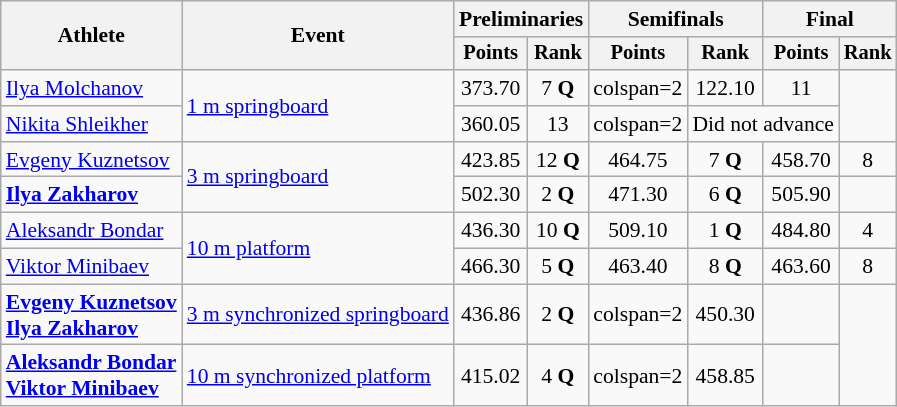<table class=wikitable style="font-size:90%;">
<tr>
<th rowspan="2">Athlete</th>
<th rowspan="2">Event</th>
<th colspan="2">Preliminaries</th>
<th colspan="2">Semifinals</th>
<th colspan="2">Final</th>
</tr>
<tr style="font-size:95%">
<th>Points</th>
<th>Rank</th>
<th>Points</th>
<th>Rank</th>
<th>Points</th>
<th>Rank</th>
</tr>
<tr align=center>
<td align=left><a href='#'>Ilya Molchanov</a></td>
<td align=left rowspan=2><a href='#'>1 m springboard</a></td>
<td>373.70</td>
<td>7 <strong>Q</strong></td>
<td>colspan=2 </td>
<td>122.10</td>
<td>11</td>
</tr>
<tr align=center>
<td align=left><a href='#'>Nikita Shleikher</a></td>
<td>360.05</td>
<td>13</td>
<td>colspan=2 </td>
<td colspan=2>Did not advance</td>
</tr>
<tr align=center>
<td align=left><a href='#'>Evgeny Kuznetsov</a></td>
<td align=left rowspan=2><a href='#'>3 m springboard</a></td>
<td>423.85</td>
<td>12 <strong>Q</strong></td>
<td>464.75</td>
<td>7 <strong>Q</strong></td>
<td>458.70</td>
<td>8</td>
</tr>
<tr align=center>
<td align=left><strong><a href='#'>Ilya Zakharov</a></strong></td>
<td>502.30</td>
<td>2 <strong>Q</strong></td>
<td>471.30</td>
<td>6 <strong>Q</strong></td>
<td>505.90</td>
<td></td>
</tr>
<tr align=center>
<td align=left><a href='#'>Aleksandr Bondar</a></td>
<td align=left rowspan=2><a href='#'>10 m platform</a></td>
<td>436.30</td>
<td>10 <strong>Q</strong></td>
<td>509.10</td>
<td>1 <strong>Q</strong></td>
<td>484.80</td>
<td>4</td>
</tr>
<tr align=center>
<td align=left><a href='#'>Viktor Minibaev</a></td>
<td>466.30</td>
<td>5 <strong>Q</strong></td>
<td>463.40</td>
<td>8 <strong>Q</strong></td>
<td>463.60</td>
<td>8</td>
</tr>
<tr align=center>
<td align=left><strong><a href='#'>Evgeny Kuznetsov</a><br><a href='#'>Ilya Zakharov</a></strong></td>
<td align=left><a href='#'>3 m synchronized springboard</a></td>
<td>436.86</td>
<td>2 <strong>Q</strong></td>
<td>colspan=2 </td>
<td>450.30</td>
<td></td>
</tr>
<tr align=center>
<td align=left><strong><a href='#'>Aleksandr Bondar</a><br><a href='#'>Viktor Minibaev</a></strong></td>
<td align=left><a href='#'>10 m synchronized platform</a></td>
<td>415.02</td>
<td>4 <strong>Q</strong></td>
<td>colspan=2 </td>
<td>458.85</td>
<td></td>
</tr>
</table>
